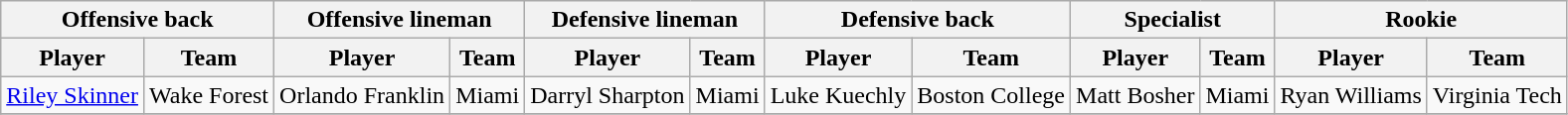<table class="wikitable" border="1">
<tr>
<th colspan="2">Offensive back</th>
<th colspan="2">Offensive lineman</th>
<th colspan="2">Defensive lineman</th>
<th colspan="2">Defensive back</th>
<th colspan="2">Specialist</th>
<th colspan="2">Rookie</th>
</tr>
<tr>
<th>Player</th>
<th>Team</th>
<th>Player</th>
<th>Team</th>
<th>Player</th>
<th>Team</th>
<th>Player</th>
<th>Team</th>
<th>Player</th>
<th>Team</th>
<th>Player</th>
<th>Team</th>
</tr>
<tr>
<td><a href='#'>Riley Skinner</a></td>
<td>Wake Forest</td>
<td>Orlando Franklin</td>
<td>Miami</td>
<td>Darryl Sharpton</td>
<td>Miami</td>
<td>Luke Kuechly</td>
<td>Boston College</td>
<td>Matt Bosher</td>
<td>Miami</td>
<td>Ryan Williams</td>
<td>Virginia Tech</td>
</tr>
<tr>
</tr>
</table>
